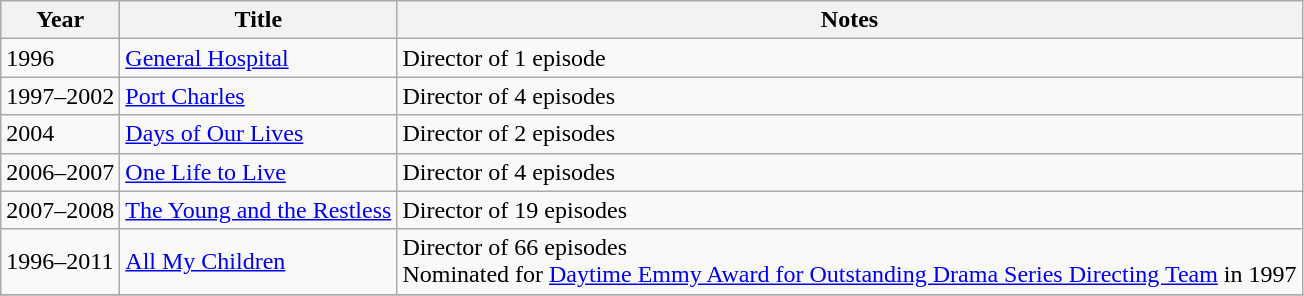<table class="wikitable sortable">
<tr>
<th>Year</th>
<th>Title</th>
<th class="unsortable">Notes</th>
</tr>
<tr>
<td>1996</td>
<td><a href='#'>General Hospital</a></td>
<td>Director of 1 episode</td>
</tr>
<tr>
<td>1997–2002</td>
<td><a href='#'>Port Charles</a></td>
<td>Director of 4 episodes</td>
</tr>
<tr>
<td>2004</td>
<td><a href='#'>Days of Our Lives</a></td>
<td>Director of 2 episodes</td>
</tr>
<tr>
<td>2006–2007</td>
<td><a href='#'>One Life to Live</a></td>
<td>Director of 4 episodes</td>
</tr>
<tr>
<td>2007–2008</td>
<td><a href='#'>The Young and the Restless</a></td>
<td>Director of 19 episodes</td>
</tr>
<tr>
<td>1996–2011</td>
<td><a href='#'>All My Children</a></td>
<td>Director of 66 episodes<br>Nominated for <a href='#'>Daytime Emmy Award for Outstanding Drama Series Directing Team</a> in 1997</td>
</tr>
<tr>
</tr>
</table>
